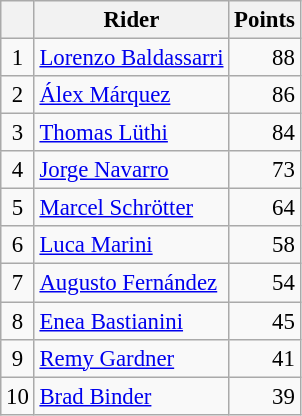<table class="wikitable" style="font-size: 95%;">
<tr>
<th></th>
<th>Rider</th>
<th>Points</th>
</tr>
<tr>
<td align=center>1</td>
<td> <a href='#'>Lorenzo Baldassarri</a></td>
<td align=right>88</td>
</tr>
<tr>
<td align=center>2</td>
<td> <a href='#'>Álex Márquez</a></td>
<td align=right>86</td>
</tr>
<tr>
<td align=center>3</td>
<td> <a href='#'>Thomas Lüthi</a></td>
<td align=right>84</td>
</tr>
<tr>
<td align=center>4</td>
<td> <a href='#'>Jorge Navarro</a></td>
<td align=right>73</td>
</tr>
<tr>
<td align=center>5</td>
<td> <a href='#'>Marcel Schrötter</a></td>
<td align=right>64</td>
</tr>
<tr>
<td align=center>6</td>
<td> <a href='#'>Luca Marini</a></td>
<td align=right>58</td>
</tr>
<tr>
<td align=center>7</td>
<td> <a href='#'>Augusto Fernández</a></td>
<td align=right>54</td>
</tr>
<tr>
<td align=center>8</td>
<td> <a href='#'>Enea Bastianini</a></td>
<td align=right>45</td>
</tr>
<tr>
<td align=center>9</td>
<td> <a href='#'>Remy Gardner</a></td>
<td align=right>41</td>
</tr>
<tr>
<td align=center>10</td>
<td> <a href='#'>Brad Binder</a></td>
<td align=right>39</td>
</tr>
</table>
